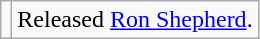<table class="wikitable">
<tr>
<td></td>
<td>Released <a href='#'>Ron Shepherd</a>.</td>
</tr>
</table>
